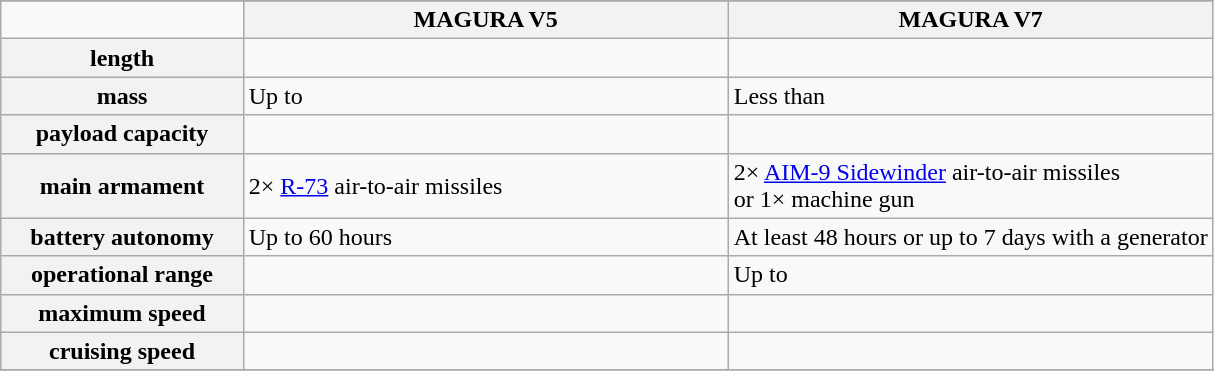<table class="wikitable">
<tr>
</tr>
<tr>
<td width=100px></td>
<th width=40%>MAGURA V5</th>
<th width=40%>MAGURA V7</th>
</tr>
<tr>
<th align=right>length</th>
<td></td>
<td></td>
</tr>
<tr>
<th align=right>mass</th>
<td>Up to </td>
<td>Less than </td>
</tr>
<tr>
<th align=right>payload capacity</th>
<td></td>
<td></td>
</tr>
<tr>
<th align=right>main armament</th>
<td>2× <a href='#'>R-73</a> air-to-air missiles</td>
<td>2× <a href='#'>AIM-9 Sidewinder</a> air-to-air missiles <br>or 1× machine gun</td>
</tr>
<tr>
<th align=right>battery autonomy</th>
<td>Up to 60 hours</td>
<td>At least 48 hours or up to 7 days with a generator</td>
</tr>
<tr>
<th align=right>operational range</th>
<td></td>
<td>Up to </td>
</tr>
<tr>
<th align=right>maximum speed</th>
<td></td>
<td></td>
</tr>
<tr>
<th align=right>cruising speed</th>
<td></td>
<td></td>
</tr>
<tr>
</tr>
</table>
